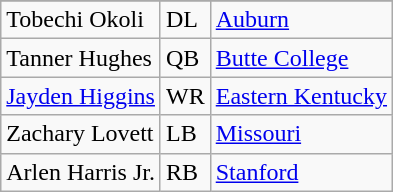<table class="wikitable">
<tr>
</tr>
<tr>
<td>Tobechi Okoli</td>
<td>DL</td>
<td><a href='#'>Auburn</a></td>
</tr>
<tr>
<td>Tanner Hughes</td>
<td>QB</td>
<td><a href='#'>Butte College</a></td>
</tr>
<tr>
<td><a href='#'>Jayden Higgins</a></td>
<td>WR</td>
<td><a href='#'>Eastern Kentucky</a></td>
</tr>
<tr>
<td>Zachary Lovett</td>
<td>LB</td>
<td><a href='#'>Missouri</a></td>
</tr>
<tr>
<td>Arlen Harris Jr.</td>
<td>RB</td>
<td><a href='#'>Stanford</a></td>
</tr>
</table>
